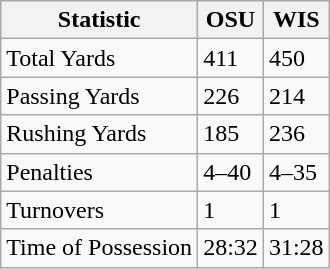<table class="wikitable">
<tr>
<th>Statistic</th>
<th>OSU</th>
<th>WIS</th>
</tr>
<tr>
<td>Total Yards</td>
<td>411</td>
<td>450</td>
</tr>
<tr>
<td>Passing Yards</td>
<td>226</td>
<td>214</td>
</tr>
<tr>
<td>Rushing Yards</td>
<td>185</td>
<td>236</td>
</tr>
<tr>
<td>Penalties</td>
<td>4–40</td>
<td>4–35</td>
</tr>
<tr>
<td>Turnovers</td>
<td>1</td>
<td>1</td>
</tr>
<tr>
<td>Time of Possession</td>
<td>28:32</td>
<td>31:28</td>
</tr>
</table>
